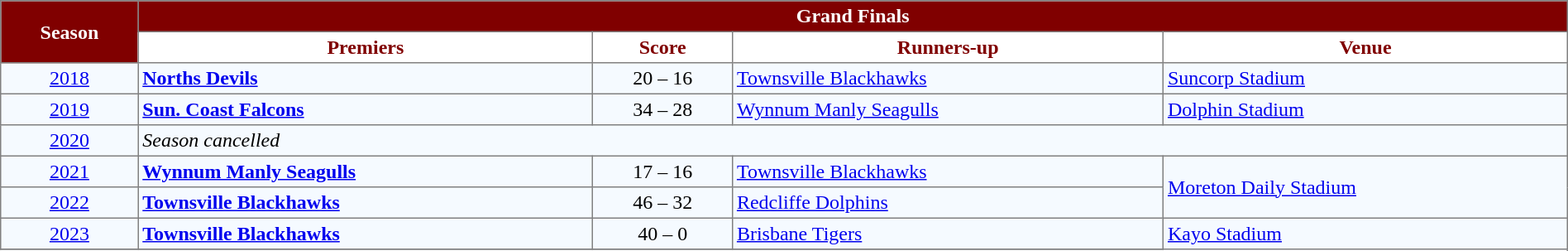<table border="1" cellpadding="3" cellspacing="0" style="border-collapse:collapse; width:100%;">
<tr style="background:maroon;">
<th rowspan=2 style="color:white;">Season</th>
<th colspan=4 style="color:white;">Grand Finals</th>
</tr>
<tr style="background:white;">
<th style="color:maroon;" "width:15%;">Premiers</th>
<th style="color:maroon;" "width:6%;">Score</th>
<th style="color:maroon;" "width:15%;">Runners-up</th>
<th style="color:maroon;" "width:15%;">Venue</th>
</tr>
<tr style="background:#f5faff;">
<td align=center><a href='#'>2018</a></td>
<td align=left> <strong><a href='#'>Norths Devils</a></strong></td>
<td style="text-align:center;">20 – 16</td>
<td align=left> <a href='#'>Townsville Blackhawks</a></td>
<td align=left><a href='#'>Suncorp Stadium</a></td>
</tr>
<tr style="background:#f5faff;">
<td align=center><a href='#'>2019</a></td>
<td align=left> <strong><a href='#'>Sun. Coast Falcons</a></strong></td>
<td style="text-align:center;">34 – 28</td>
<td align=left> <a href='#'>Wynnum Manly Seagulls</a></td>
<td align=left><a href='#'>Dolphin Stadium</a></td>
</tr>
<tr style="background:#f5faff;">
<td align=center><a href='#'>2020</a></td>
<td colspan=4><em>Season cancelled</em></td>
</tr>
<tr style="background:#f5faff;">
<td align=center><a href='#'>2021</a></td>
<td align=left> <strong><a href='#'>Wynnum Manly Seagulls</a></strong></td>
<td style="text-align:center;">17 – 16</td>
<td align=left> <a href='#'>Townsville Blackhawks</a></td>
<td rowspan=2 align=left><a href='#'>Moreton Daily Stadium</a></td>
</tr>
<tr style="background:#f5faff;">
<td align=center><a href='#'>2022</a></td>
<td align=left> <strong><a href='#'>Townsville Blackhawks</a></strong></td>
<td style="text-align:center;">46 – 32</td>
<td align=left> <a href='#'>Redcliffe Dolphins</a></td>
</tr>
<tr style="background:#f5faff;">
<td align=center><a href='#'>2023</a></td>
<td align=left> <strong><a href='#'>Townsville Blackhawks</a></strong></td>
<td style="text-align:center;">40 – 0</td>
<td align=left> <a href='#'>Brisbane Tigers</a></td>
<td rowspan=2 align=left><a href='#'>Kayo Stadium</a></td>
</tr>
<tr>
</tr>
</table>
